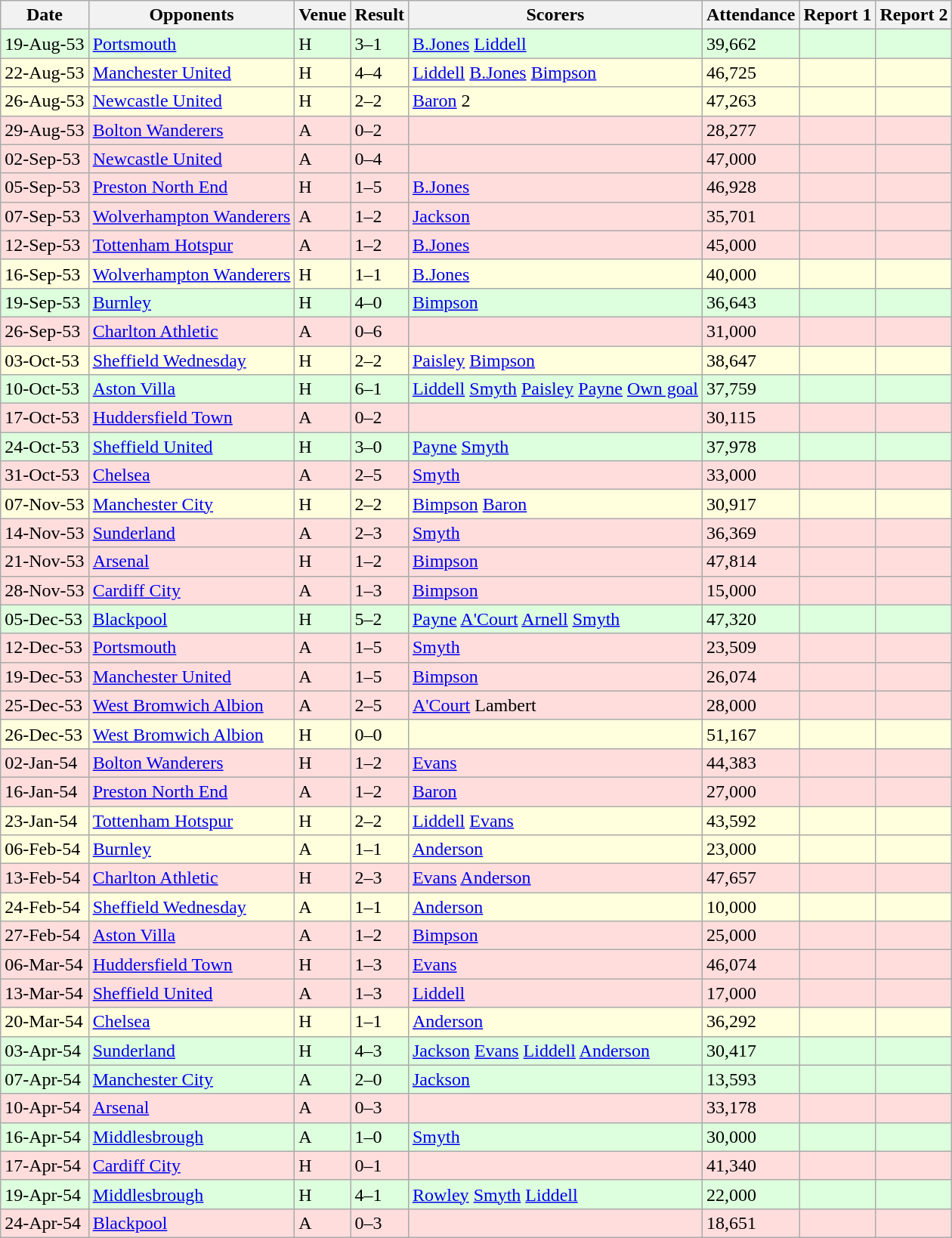<table class=wikitable>
<tr>
<th>Date</th>
<th>Opponents</th>
<th>Venue</th>
<th>Result</th>
<th>Scorers</th>
<th>Attendance</th>
<th>Report 1</th>
<th>Report 2</th>
</tr>
<tr bgcolor="#ddffdd">
<td>19-Aug-53</td>
<td><a href='#'>Portsmouth</a></td>
<td>H</td>
<td>3–1</td>
<td><a href='#'>B.Jones</a>  <a href='#'>Liddell</a> </td>
<td>39,662</td>
<td></td>
<td></td>
</tr>
<tr bgcolor="#ffffdd">
<td>22-Aug-53</td>
<td><a href='#'>Manchester United</a></td>
<td>H</td>
<td>4–4</td>
<td><a href='#'>Liddell</a>  <a href='#'>B.Jones</a>  <a href='#'>Bimpson</a> </td>
<td>46,725</td>
<td></td>
<td></td>
</tr>
<tr bgcolor="#ffffdd">
<td>26-Aug-53</td>
<td><a href='#'>Newcastle United</a></td>
<td>H</td>
<td>2–2</td>
<td><a href='#'>Baron</a> 2</td>
<td>47,263</td>
<td></td>
<td></td>
</tr>
<tr bgcolor="#ffdddd">
<td>29-Aug-53</td>
<td><a href='#'>Bolton Wanderers</a></td>
<td>A</td>
<td>0–2</td>
<td></td>
<td>28,277</td>
<td></td>
<td></td>
</tr>
<tr bgcolor="#ffdddd">
<td>02-Sep-53</td>
<td><a href='#'>Newcastle United</a></td>
<td>A</td>
<td>0–4</td>
<td></td>
<td>47,000</td>
<td></td>
<td></td>
</tr>
<tr bgcolor="#ffdddd">
<td>05-Sep-53</td>
<td><a href='#'>Preston North End</a></td>
<td>H</td>
<td>1–5</td>
<td><a href='#'>B.Jones</a> </td>
<td>46,928</td>
<td></td>
<td></td>
</tr>
<tr bgcolor="#ffdddd">
<td>07-Sep-53</td>
<td><a href='#'>Wolverhampton Wanderers</a></td>
<td>A</td>
<td>1–2</td>
<td><a href='#'>Jackson</a> </td>
<td>35,701</td>
<td></td>
<td></td>
</tr>
<tr bgcolor="#ffdddd">
<td>12-Sep-53</td>
<td><a href='#'>Tottenham Hotspur</a></td>
<td>A</td>
<td>1–2</td>
<td><a href='#'>B.Jones</a> </td>
<td>45,000</td>
<td></td>
<td></td>
</tr>
<tr bgcolor="#ffffdd">
<td>16-Sep-53</td>
<td><a href='#'>Wolverhampton Wanderers</a></td>
<td>H</td>
<td>1–1</td>
<td><a href='#'>B.Jones</a> </td>
<td>40,000</td>
<td></td>
<td></td>
</tr>
<tr bgcolor="#ddffdd">
<td>19-Sep-53</td>
<td><a href='#'>Burnley</a></td>
<td>H</td>
<td>4–0</td>
<td><a href='#'>Bimpson</a> </td>
<td>36,643</td>
<td></td>
<td></td>
</tr>
<tr bgcolor="#ffdddd">
<td>26-Sep-53</td>
<td><a href='#'>Charlton Athletic</a></td>
<td>A</td>
<td>0–6</td>
<td></td>
<td>31,000</td>
<td></td>
<td></td>
</tr>
<tr bgcolor="#ffffdd">
<td>03-Oct-53</td>
<td><a href='#'>Sheffield Wednesday</a></td>
<td>H</td>
<td>2–2</td>
<td><a href='#'>Paisley</a>  <a href='#'>Bimpson</a> </td>
<td>38,647</td>
<td></td>
<td></td>
</tr>
<tr bgcolor="#ddffdd">
<td>10-Oct-53</td>
<td><a href='#'>Aston Villa</a></td>
<td>H</td>
<td>6–1</td>
<td><a href='#'>Liddell</a>  <a href='#'>Smyth</a>  <a href='#'>Paisley</a>  <a href='#'>Payne</a>  <a href='#'>Own goal</a> </td>
<td>37,759</td>
<td></td>
<td></td>
</tr>
<tr bgcolor="#ffdddd">
<td>17-Oct-53</td>
<td><a href='#'>Huddersfield Town</a></td>
<td>A</td>
<td>0–2</td>
<td></td>
<td>30,115</td>
<td></td>
<td></td>
</tr>
<tr bgcolor="#ddffdd">
<td>24-Oct-53</td>
<td><a href='#'>Sheffield United</a></td>
<td>H</td>
<td>3–0</td>
<td><a href='#'>Payne</a>  <a href='#'>Smyth</a> </td>
<td>37,978</td>
<td></td>
<td></td>
</tr>
<tr bgcolor="#ffdddd">
<td>31-Oct-53</td>
<td><a href='#'>Chelsea</a></td>
<td>A</td>
<td>2–5</td>
<td><a href='#'>Smyth</a> </td>
<td>33,000</td>
<td></td>
<td></td>
</tr>
<tr bgcolor="#ffffdd">
<td>07-Nov-53</td>
<td><a href='#'>Manchester City</a></td>
<td>H</td>
<td>2–2</td>
<td><a href='#'>Bimpson</a>  <a href='#'>Baron</a> </td>
<td>30,917</td>
<td></td>
<td></td>
</tr>
<tr bgcolor="#ffdddd">
<td>14-Nov-53</td>
<td><a href='#'>Sunderland</a></td>
<td>A</td>
<td>2–3</td>
<td><a href='#'>Smyth</a> </td>
<td>36,369</td>
<td></td>
<td></td>
</tr>
<tr bgcolor="#ffdddd">
<td>21-Nov-53</td>
<td><a href='#'>Arsenal</a></td>
<td>H</td>
<td>1–2</td>
<td><a href='#'>Bimpson</a> </td>
<td>47,814</td>
<td></td>
<td></td>
</tr>
<tr bgcolor="#ffdddd">
<td>28-Nov-53</td>
<td><a href='#'>Cardiff City</a></td>
<td>A</td>
<td>1–3</td>
<td><a href='#'>Bimpson</a> </td>
<td>15,000</td>
<td></td>
<td></td>
</tr>
<tr bgcolor="#ddffdd">
<td>05-Dec-53</td>
<td><a href='#'>Blackpool</a></td>
<td>H</td>
<td>5–2</td>
<td><a href='#'>Payne</a>  <a href='#'>A'Court</a>  <a href='#'>Arnell</a>  <a href='#'>Smyth</a> </td>
<td>47,320</td>
<td></td>
<td></td>
</tr>
<tr bgcolor="#ffdddd">
<td>12-Dec-53</td>
<td><a href='#'>Portsmouth</a></td>
<td>A</td>
<td>1–5</td>
<td><a href='#'>Smyth</a> </td>
<td>23,509</td>
<td></td>
<td></td>
</tr>
<tr bgcolor="#ffdddd">
<td>19-Dec-53</td>
<td><a href='#'>Manchester United</a></td>
<td>A</td>
<td>1–5</td>
<td><a href='#'>Bimpson</a> </td>
<td>26,074</td>
<td></td>
<td></td>
</tr>
<tr bgcolor="#ffdddd">
<td>25-Dec-53</td>
<td><a href='#'>West Bromwich Albion</a></td>
<td>A</td>
<td>2–5</td>
<td><a href='#'>A'Court</a> Lambert </td>
<td>28,000</td>
<td></td>
<td></td>
</tr>
<tr bgcolor="#ffffdd">
<td>26-Dec-53</td>
<td><a href='#'>West Bromwich Albion</a></td>
<td>H</td>
<td>0–0</td>
<td></td>
<td>51,167</td>
<td></td>
<td></td>
</tr>
<tr bgcolor="#ffdddd">
<td>02-Jan-54</td>
<td><a href='#'>Bolton Wanderers</a></td>
<td>H</td>
<td>1–2</td>
<td><a href='#'>Evans</a> </td>
<td>44,383</td>
<td></td>
<td></td>
</tr>
<tr bgcolor="#ffdddd">
<td>16-Jan-54</td>
<td><a href='#'>Preston North End</a></td>
<td>A</td>
<td>1–2</td>
<td><a href='#'>Baron</a> </td>
<td>27,000</td>
<td></td>
<td></td>
</tr>
<tr bgcolor="#ffffdd">
<td>23-Jan-54</td>
<td><a href='#'>Tottenham Hotspur</a></td>
<td>H</td>
<td>2–2</td>
<td><a href='#'>Liddell</a>  <a href='#'>Evans</a> </td>
<td>43,592</td>
<td></td>
<td></td>
</tr>
<tr bgcolor="#ffffdd">
<td>06-Feb-54</td>
<td><a href='#'>Burnley</a></td>
<td>A</td>
<td>1–1</td>
<td><a href='#'>Anderson</a> </td>
<td>23,000</td>
<td></td>
<td></td>
</tr>
<tr bgcolor="#ffdddd">
<td>13-Feb-54</td>
<td><a href='#'>Charlton Athletic</a></td>
<td>H</td>
<td>2–3</td>
<td><a href='#'>Evans</a>  <a href='#'>Anderson</a> </td>
<td>47,657</td>
<td></td>
<td></td>
</tr>
<tr bgcolor="#ffffdd">
<td>24-Feb-54</td>
<td><a href='#'>Sheffield Wednesday</a></td>
<td>A</td>
<td>1–1</td>
<td><a href='#'>Anderson</a> </td>
<td>10,000</td>
<td></td>
<td></td>
</tr>
<tr bgcolor="#ffdddd">
<td>27-Feb-54</td>
<td><a href='#'>Aston Villa</a></td>
<td>A</td>
<td>1–2</td>
<td><a href='#'>Bimpson</a> </td>
<td>25,000</td>
<td></td>
<td></td>
</tr>
<tr bgcolor="#ffdddd">
<td>06-Mar-54</td>
<td><a href='#'>Huddersfield Town</a></td>
<td>H</td>
<td>1–3</td>
<td><a href='#'>Evans</a> </td>
<td>46,074</td>
<td></td>
<td></td>
</tr>
<tr bgcolor="#ffdddd">
<td>13-Mar-54</td>
<td><a href='#'>Sheffield United</a></td>
<td>A</td>
<td>1–3</td>
<td><a href='#'>Liddell</a> </td>
<td>17,000</td>
<td></td>
<td></td>
</tr>
<tr bgcolor="#ffffdd">
<td>20-Mar-54</td>
<td><a href='#'>Chelsea</a></td>
<td>H</td>
<td>1–1</td>
<td><a href='#'>Anderson</a> </td>
<td>36,292</td>
<td></td>
<td></td>
</tr>
<tr bgcolor="#ddffdd">
<td>03-Apr-54</td>
<td><a href='#'>Sunderland</a></td>
<td>H</td>
<td>4–3</td>
<td><a href='#'>Jackson</a>  <a href='#'>Evans</a>  <a href='#'>Liddell</a>  <a href='#'>Anderson</a> </td>
<td>30,417</td>
<td></td>
<td></td>
</tr>
<tr bgcolor="#ddffdd">
<td>07-Apr-54</td>
<td><a href='#'>Manchester City</a></td>
<td>A</td>
<td>2–0</td>
<td><a href='#'>Jackson</a> </td>
<td>13,593</td>
<td></td>
<td></td>
</tr>
<tr bgcolor="#ffdddd">
<td>10-Apr-54</td>
<td><a href='#'>Arsenal</a></td>
<td>A</td>
<td>0–3</td>
<td></td>
<td>33,178</td>
<td></td>
<td></td>
</tr>
<tr bgcolor="#ddffdd">
<td>16-Apr-54</td>
<td><a href='#'>Middlesbrough</a></td>
<td>A</td>
<td>1–0</td>
<td><a href='#'>Smyth</a> </td>
<td>30,000</td>
<td></td>
<td></td>
</tr>
<tr bgcolor="#ffdddd">
<td>17-Apr-54</td>
<td><a href='#'>Cardiff City</a></td>
<td>H</td>
<td>0–1</td>
<td></td>
<td>41,340</td>
<td></td>
<td></td>
</tr>
<tr bgcolor="#ddffdd">
<td>19-Apr-54</td>
<td><a href='#'>Middlesbrough</a></td>
<td>H</td>
<td>4–1</td>
<td><a href='#'>Rowley</a>  <a href='#'>Smyth</a>  <a href='#'>Liddell</a> </td>
<td>22,000</td>
<td></td>
<td></td>
</tr>
<tr bgcolor="#ffdddd">
<td>24-Apr-54</td>
<td><a href='#'>Blackpool</a></td>
<td>A</td>
<td>0–3</td>
<td></td>
<td>18,651</td>
<td></td>
<td></td>
</tr>
</table>
